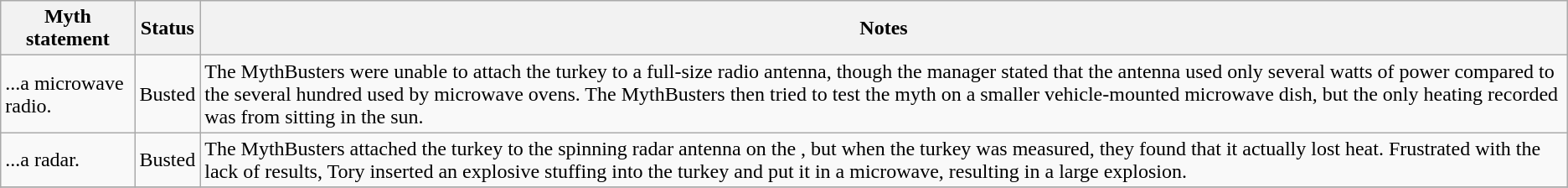<table class="wikitable plainrowheaders">
<tr>
<th>Myth statement</th>
<th>Status</th>
<th>Notes</th>
</tr>
<tr>
<td>...a microwave radio.</td>
<td><span>Busted</span></td>
<td>The MythBusters were unable to attach the turkey to a full-size radio antenna, though the manager stated that the antenna used only several watts of power compared to the several hundred used by microwave ovens. The MythBusters then tried to test the myth on a smaller vehicle-mounted microwave dish, but the only heating recorded was from sitting in the sun.</td>
</tr>
<tr>
<td>...a radar.</td>
<td><span>Busted</span></td>
<td>The MythBusters attached the turkey to the spinning radar antenna on the , but when the turkey was measured, they found that it actually lost heat. Frustrated with the lack of results, Tory inserted an explosive stuffing into the turkey and put it in a microwave, resulting in a large explosion.</td>
</tr>
<tr>
</tr>
</table>
